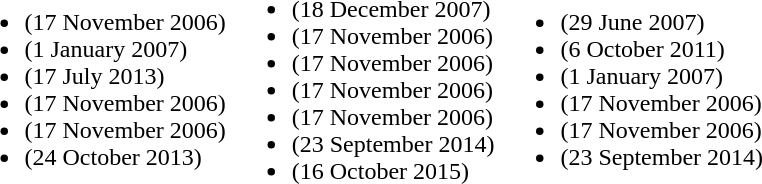<table>
<tr>
<td colspan=3></td>
</tr>
<tr>
<td><br><ul><li> (17 November 2006)</li><li> (1 January 2007)</li><li> (17 July 2013)</li><li> (17 November 2006)</li><li> (17 November 2006)</li><li> (24 October 2013)</li></ul></td>
<td><br><ul><li> (18 December 2007)</li><li> (17 November 2006)</li><li> (17 November 2006)</li><li> (17 November 2006)</li><li> (17 November 2006)</li><li> (23 September 2014)</li><li> (16 October 2015)</li></ul></td>
<td><br><ul><li> (29 June 2007)</li><li> (6 October 2011)</li><li> (1 January 2007)</li><li> (17 November 2006)</li><li> (17 November 2006)</li><li> (23 September 2014)</li></ul></td>
</tr>
</table>
